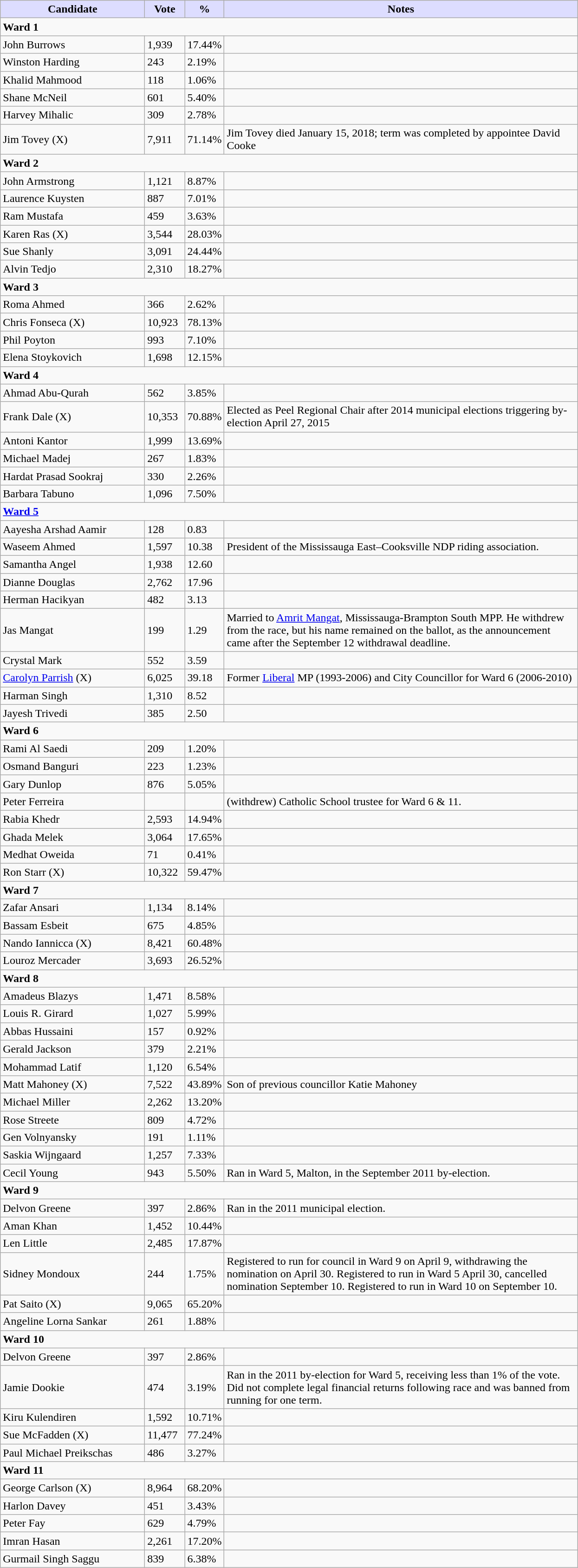<table class="wikitable">
<tr>
<th style="background:#ddf; width:200px;">Candidate</th>
<th style="background:#ddf; width:50px;">Vote</th>
<th style="background:#ddf; width:30px;">%</th>
<th style="background:#ddf; width:500px;">Notes</th>
</tr>
<tr>
<td colspan="4"><strong>Ward 1</strong></td>
</tr>
<tr>
<td>John Burrows</td>
<td>1,939</td>
<td>17.44%</td>
<td></td>
</tr>
<tr>
<td>Winston Harding</td>
<td>243</td>
<td>2.19%</td>
<td></td>
</tr>
<tr>
<td>Khalid Mahmood</td>
<td>118</td>
<td>1.06%</td>
<td></td>
</tr>
<tr>
<td>Shane McNeil</td>
<td>601</td>
<td>5.40%</td>
<td></td>
</tr>
<tr>
<td>Harvey Mihalic</td>
<td>309</td>
<td>2.78%</td>
<td></td>
</tr>
<tr>
<td>Jim Tovey (X)</td>
<td>7,911</td>
<td>71.14%</td>
<td>Jim Tovey died January 15, 2018; term was completed by appointee David Cooke</td>
</tr>
<tr>
<td colspan="4"><strong>Ward 2</strong></td>
</tr>
<tr>
<td>John Armstrong</td>
<td>1,121</td>
<td>8.87%</td>
<td></td>
</tr>
<tr>
<td>Laurence Kuysten</td>
<td>887</td>
<td>7.01%</td>
<td></td>
</tr>
<tr>
<td>Ram Mustafa</td>
<td>459</td>
<td>3.63%</td>
<td></td>
</tr>
<tr>
<td>Karen Ras (X)</td>
<td>3,544</td>
<td>28.03%</td>
<td></td>
</tr>
<tr>
<td>Sue Shanly</td>
<td>3,091</td>
<td>24.44%</td>
<td></td>
</tr>
<tr>
<td>Alvin Tedjo</td>
<td>2,310</td>
<td>18.27%</td>
<td></td>
</tr>
<tr>
<td colspan="4"><strong>Ward 3</strong></td>
</tr>
<tr>
<td>Roma Ahmed</td>
<td>366</td>
<td>2.62%</td>
<td></td>
</tr>
<tr>
<td>Chris Fonseca (X)</td>
<td>10,923</td>
<td>78.13%</td>
<td></td>
</tr>
<tr>
<td>Phil Poyton</td>
<td>993</td>
<td>7.10%</td>
<td></td>
</tr>
<tr>
<td>Elena Stoykovich</td>
<td>1,698</td>
<td>12.15%</td>
<td></td>
</tr>
<tr>
<td colspan="4"><strong>Ward 4</strong></td>
</tr>
<tr>
<td>Ahmad Abu-Qurah</td>
<td>562</td>
<td>3.85%</td>
<td></td>
</tr>
<tr>
<td>Frank Dale (X)</td>
<td>10,353</td>
<td>70.88%</td>
<td>Elected as Peel Regional Chair after 2014 municipal elections triggering by-election April 27, 2015</td>
</tr>
<tr>
<td>Antoni Kantor</td>
<td>1,999</td>
<td>13.69%</td>
<td></td>
</tr>
<tr>
<td>Michael Madej</td>
<td>267</td>
<td>1.83%</td>
<td></td>
</tr>
<tr>
<td>Hardat Prasad Sookraj</td>
<td>330</td>
<td>2.26%</td>
<td></td>
</tr>
<tr>
<td>Barbara Tabuno</td>
<td>1,096</td>
<td>7.50%</td>
<td></td>
</tr>
<tr>
<td colspan="4"><strong><a href='#'>Ward 5</a></strong> </td>
</tr>
<tr>
<td>Aayesha Arshad Aamir</td>
<td>128</td>
<td>0.83</td>
<td></td>
</tr>
<tr>
<td>Waseem Ahmed</td>
<td>1,597</td>
<td>10.38</td>
<td>President of the Mississauga East–Cooksville NDP riding association.</td>
</tr>
<tr>
<td>Samantha Angel</td>
<td>1,938</td>
<td>12.60</td>
<td></td>
</tr>
<tr>
<td>Dianne Douglas</td>
<td>2,762</td>
<td>17.96</td>
<td></td>
</tr>
<tr>
<td>Herman Hacikyan</td>
<td>482</td>
<td>3.13</td>
<td></td>
</tr>
<tr>
<td>Jas Mangat</td>
<td>199</td>
<td>1.29</td>
<td>Married to <a href='#'>Amrit Mangat</a>, Mississauga-Brampton South MPP. He withdrew from the race, but his name remained on the ballot, as the announcement came after the September 12 withdrawal deadline.</td>
</tr>
<tr>
<td>Crystal Mark</td>
<td>552</td>
<td>3.59</td>
<td></td>
</tr>
<tr>
<td><a href='#'>Carolyn Parrish</a> (X)</td>
<td>6,025</td>
<td>39.18</td>
<td>Former <a href='#'>Liberal</a> MP (1993-2006) and City Councillor for Ward 6 (2006-2010)</td>
</tr>
<tr>
<td>Harman Singh</td>
<td>1,310</td>
<td>8.52</td>
<td></td>
</tr>
<tr>
<td>Jayesh Trivedi</td>
<td>385</td>
<td>2.50</td>
<td></td>
</tr>
<tr>
<td colspan="4"><strong>Ward 6</strong></td>
</tr>
<tr>
<td>Rami Al Saedi</td>
<td>209</td>
<td>1.20%</td>
<td></td>
</tr>
<tr>
<td>Osmand Banguri</td>
<td>223</td>
<td>1.23%</td>
<td></td>
</tr>
<tr>
<td>Gary Dunlop</td>
<td>876</td>
<td>5.05%</td>
<td></td>
</tr>
<tr>
<td>Peter Ferreira</td>
<td></td>
<td></td>
<td>(withdrew) Catholic School trustee for Ward 6 & 11.</td>
</tr>
<tr>
<td>Rabia Khedr</td>
<td>2,593</td>
<td>14.94%</td>
<td></td>
</tr>
<tr>
<td>Ghada Melek</td>
<td>3,064</td>
<td>17.65%</td>
<td></td>
</tr>
<tr>
<td>Medhat Oweida</td>
<td>71</td>
<td>0.41%</td>
<td></td>
</tr>
<tr>
<td>Ron Starr (X)</td>
<td>10,322</td>
<td>59.47%</td>
<td></td>
</tr>
<tr>
<td colspan="4"><strong>Ward 7</strong></td>
</tr>
<tr>
<td>Zafar Ansari</td>
<td>1,134</td>
<td>8.14%</td>
<td></td>
</tr>
<tr>
<td>Bassam Esbeit</td>
<td>675</td>
<td>4.85%</td>
<td></td>
</tr>
<tr>
<td>Nando Iannicca (X)</td>
<td>8,421</td>
<td>60.48%</td>
<td></td>
</tr>
<tr>
<td>Louroz Mercader</td>
<td>3,693</td>
<td>26.52%</td>
<td></td>
</tr>
<tr>
<td colspan="4"><strong>Ward 8</strong></td>
</tr>
<tr>
<td>Amadeus Blazys</td>
<td>1,471</td>
<td>8.58%</td>
<td></td>
</tr>
<tr>
<td>Louis R. Girard</td>
<td>1,027</td>
<td>5.99%</td>
<td></td>
</tr>
<tr>
<td>Abbas Hussaini</td>
<td>157</td>
<td>0.92%</td>
<td></td>
</tr>
<tr>
<td>Gerald Jackson</td>
<td>379</td>
<td>2.21%</td>
<td></td>
</tr>
<tr>
<td>Mohammad Latif</td>
<td>1,120</td>
<td>6.54%</td>
<td></td>
</tr>
<tr>
<td>Matt Mahoney (X)</td>
<td>7,522</td>
<td>43.89%</td>
<td>Son of previous councillor Katie Mahoney</td>
</tr>
<tr>
<td>Michael Miller</td>
<td>2,262</td>
<td>13.20%</td>
<td></td>
</tr>
<tr>
<td>Rose Streete</td>
<td>809</td>
<td>4.72%</td>
<td></td>
</tr>
<tr>
<td>Gen Volnyansky</td>
<td>191</td>
<td>1.11%</td>
<td></td>
</tr>
<tr>
<td>Saskia Wijngaard</td>
<td>1,257</td>
<td>7.33%</td>
<td></td>
</tr>
<tr>
<td>Cecil Young</td>
<td>943</td>
<td>5.50%</td>
<td>Ran in Ward 5, Malton, in the September 2011 by-election.</td>
</tr>
<tr>
<td colspan="4"><strong>Ward 9</strong></td>
</tr>
<tr>
<td>Delvon Greene</td>
<td>397</td>
<td>2.86%</td>
<td>Ran in the 2011 municipal election.</td>
</tr>
<tr>
<td>Aman Khan</td>
<td>1,452</td>
<td>10.44%</td>
<td></td>
</tr>
<tr>
<td>Len Little</td>
<td>2,485</td>
<td>17.87%</td>
<td></td>
</tr>
<tr>
<td>Sidney Mondoux</td>
<td>244</td>
<td>1.75%</td>
<td>Registered to run for council in Ward 9 on April 9, withdrawing the nomination on April 30. Registered to run in Ward 5 April 30, cancelled nomination September 10. Registered to run in Ward 10 on September 10.</td>
</tr>
<tr>
<td>Pat Saito (X)</td>
<td>9,065</td>
<td>65.20%</td>
<td></td>
</tr>
<tr>
<td>Angeline Lorna Sankar</td>
<td>261</td>
<td>1.88%</td>
<td></td>
</tr>
<tr>
<td colspan="4"><strong>Ward 10</strong></td>
</tr>
<tr>
<td>Delvon Greene</td>
<td>397</td>
<td>2.86%</td>
<td></td>
</tr>
<tr>
<td>Jamie Dookie</td>
<td>474</td>
<td>3.19%</td>
<td>Ran in the 2011 by-election for Ward 5, receiving less than 1% of the vote. Did not complete legal financial returns following race and was banned from running for one term.</td>
</tr>
<tr>
<td>Kiru Kulendiren</td>
<td>1,592</td>
<td>10.71%</td>
<td></td>
</tr>
<tr>
<td>Sue McFadden (X)</td>
<td>11,477</td>
<td>77.24%</td>
<td></td>
</tr>
<tr>
<td>Paul Michael Preikschas</td>
<td>486</td>
<td>3.27%</td>
<td></td>
</tr>
<tr>
<td colspan="4"><strong>Ward 11</strong></td>
</tr>
<tr>
<td>George Carlson (X)</td>
<td>8,964</td>
<td>68.20%</td>
<td></td>
</tr>
<tr>
<td>Harlon Davey</td>
<td>451</td>
<td>3.43%</td>
<td></td>
</tr>
<tr>
<td>Peter Fay</td>
<td>629</td>
<td>4.79%</td>
<td></td>
</tr>
<tr>
<td>Imran Hasan</td>
<td>2,261</td>
<td>17.20%</td>
<td></td>
</tr>
<tr>
<td>Gurmail Singh Saggu</td>
<td>839</td>
<td>6.38%</td>
<td></td>
</tr>
</table>
